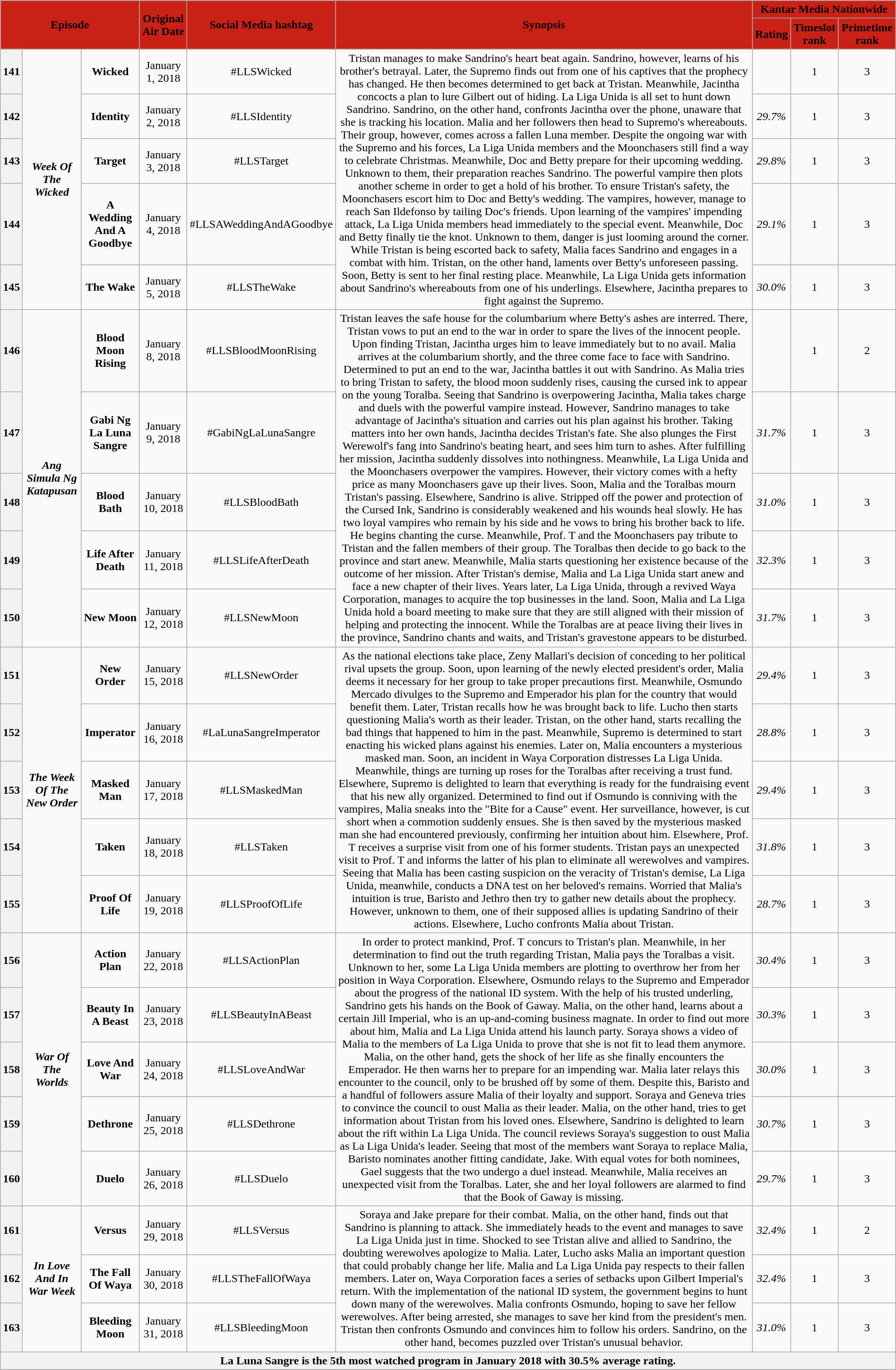<table class="wikitable" style="text-align:center; font-size:100%; line-height:18px;"  width="100%">
<tr>
<th style="background-color:#CA2116; color:#000000;" colspan="3" rowspan="2">Episode</th>
<th style="background-color:#CA2116; color:#000000;" rowspan="2">Original Air Date</th>
<th style="background-color:#CA2116; color:#000000;" rowspan="2">Social Media hashtag</th>
<th style="background-color:#CA2116; color:#000000;" rowspan="2">Synopsis</th>
<th style="background-color:#CA2116; color:#000000;" colspan="3">Kantar Media Nationwide</th>
</tr>
<tr>
<th style="background-color:#CA2116; color:#000000;">Rating</th>
<th style="background-color:#CA2116; color:#000000;">Timeslot rank</th>
<th style="background-color:#CA2116; color:#000000;">Primetime rank</th>
</tr>
<tr>
<th>141</th>
<td rowspan="5"><strong><em>Week Of The Wicked</em></strong></td>
<td><strong>Wicked</strong></td>
<td>January 1, 2018</td>
<td>#LLSWicked</td>
<td rowspan="5">Tristan manages to make Sandrino's heart beat again. Sandrino, however, learns of his brother's betrayal. Later, the Supremo finds out from one of his captives that the prophecy has changed. He then becomes determined to get back at Tristan. Meanwhile, Jacintha concocts a plan to lure Gilbert out of hiding. La Liga Unida is all set to hunt down Sandrino. Sandrino, on the other hand, confronts Jacintha over the phone, unaware that she is tracking his location. Malia and her followers then head to Supremo's whereabouts. Their group, however, comes across a fallen Luna member. Despite the ongoing war with the Supremo and his forces, La Liga Unida members and the Moonchasers still find a way to celebrate Christmas. Meanwhile, Doc and Betty prepare for their upcoming wedding. Unknown to them, their preparation reaches Sandrino. The powerful vampire then plots another scheme in order to get a hold of his brother. To ensure Tristan's safety, the Moonchasers escort him to Doc and Betty's wedding. The vampires, however, manage to reach San Ildefonso by tailing Doc's friends. Upon learning of the vampires' impending attack, La Liga Unida members head immediately to the special event. Meanwhile, Doc and Betty finally tie the knot. Unknown to them, danger is just looming around the corner. While Tristan is being escorted back to safety, Malia faces Sandrino and engages in a combat with him. Tristan, on the other hand, laments over Betty's unforeseen passing. Soon, Betty is sent to her final resting place. Meanwhile, La Liga Unida gets information about Sandrino's whereabouts from one of his underlings. Elsewhere, Jacintha prepares to fight against the Supremo.</td>
<td></td>
<td>1</td>
<td>3</td>
</tr>
<tr>
<th>142</th>
<td><strong>Identity</strong></td>
<td>January 2, 2018</td>
<td>#LLSIdentity</td>
<td><em>29.7%</em></td>
<td>1</td>
<td>3</td>
</tr>
<tr>
<th>143</th>
<td><strong>Target</strong></td>
<td>January 3, 2018</td>
<td>#LLSTarget</td>
<td><em>29.8%</em></td>
<td>1</td>
<td>3</td>
</tr>
<tr>
<th>144</th>
<td><strong>A Wedding And A Goodbye</strong></td>
<td>January 4, 2018</td>
<td>#LLSAWeddingAndAGoodbye</td>
<td><em>29.1%</em></td>
<td>1</td>
<td>3</td>
</tr>
<tr>
<th>145</th>
<td><strong>The Wake</strong></td>
<td>January 5, 2018</td>
<td>#LLSTheWake</td>
<td><em>30.0%</em></td>
<td>1</td>
<td>3</td>
</tr>
<tr>
<th>146</th>
<td rowspan="5"><strong><em>Ang Simula Ng Katapusan</em></strong></td>
<td><strong>Blood Moon Rising</strong></td>
<td>January 8, 2018</td>
<td>#LLSBloodMoonRising</td>
<td rowspan="5">Tristan leaves the safe house for the columbarium where Betty's ashes are interred. There, Tristan vows to put an end to the war in order to spare the lives of the innocent people. Upon finding Tristan, Jacintha urges him to leave immediately but to no avail. Malia arrives at the columbarium shortly, and the three come face to face with Sandrino. Determined to put an end to the war, Jacintha battles it out with Sandrino. As Malia tries to bring Tristan to safety, the blood moon suddenly rises, causing the cursed ink to appear on the young Toralba. Seeing that Sandrino is overpowering Jacintha, Malia takes charge and duels with the powerful vampire instead. However, Sandrino manages to take advantage of Jacintha's situation and carries out his plan against his brother. Taking matters into her own hands, Jacintha decides Tristan's fate. She also plunges the First Werewolf's fang into Sandrino's beating heart, and sees him turn to ashes. After fulfilling her mission, Jacintha suddenly dissolves into nothingness. Meanwhile, La Liga Unida and the Moonchasers overpower the vampires. However, their victory comes with a hefty price as many Moonchasers gave up their lives. Soon, Malia and the Toralbas mourn Tristan's passing. Elsewhere, Sandrino is alive. Stripped off the power and protection of the Cursed Ink, Sandrino is considerably weakened and his wounds heal slowly. He has two loyal vampires who remain by his side and he vows to bring his brother back to life. He begins chanting the curse. Meanwhile, Prof. T and the Moonchasers pay tribute to Tristan and the fallen members of their group. The Toralbas then decide to go back to the province and start anew. Meanwhile, Malia starts questioning her existence because of the outcome of her mission. After Tristan's demise, Malia and La Liga Unida start anew and face a new chapter of their lives. Years later, La Liga Unida, through a revived Waya Corporation, manages to acquire the top businesses in the land. Soon, Malia and La Liga Unida hold a board meeting to make sure that they are still aligned with their mission of helping and protecting the innocent. While the Toralbas are at peace living their lives in the province, Sandrino chants and waits, and Tristan's gravestone appears to be disturbed.</td>
<td></td>
<td>1</td>
<td>2</td>
</tr>
<tr>
<th>147</th>
<td><strong>Gabi Ng La Luna Sangre</strong></td>
<td>January 9, 2018</td>
<td>#GabiNgLaLunaSangre</td>
<td><em>31.7%</em></td>
<td>1</td>
<td>3</td>
</tr>
<tr>
<th>148</th>
<td><strong>Blood Bath</strong></td>
<td>January 10, 2018</td>
<td>#LLSBloodBath</td>
<td><em>31.0%</em></td>
<td>1</td>
<td>3</td>
</tr>
<tr>
<th>149</th>
<td><strong>Life After Death</strong></td>
<td>January 11, 2018</td>
<td>#LLSLifeAfterDeath</td>
<td><em>32.3%</em></td>
<td>1</td>
<td>3</td>
</tr>
<tr>
<th>150</th>
<td><strong>New Moon</strong></td>
<td>January 12, 2018</td>
<td>#LLSNewMoon</td>
<td><em>31.7%</em></td>
<td>1</td>
<td>3</td>
</tr>
<tr>
<th>151</th>
<td rowspan="5"><strong><em>The Week Of The New Order</em></strong></td>
<td><strong>New Order</strong></td>
<td>January 15, 2018</td>
<td>#LLSNewOrder</td>
<td rowspan="5">As the national elections take place, Zeny Mallari's decision of conceding to her political rival upsets the group. Soon, upon learning of the newly elected president's order, Malia deems it necessary for her group to take proper precautions first. Meanwhile, Osmundo Mercado divulges to the Supremo and Emperador his plan for the country that would benefit them. Later, Tristan recalls how he was brought back to life. Lucho then starts questioning Malia's worth as their leader. Tristan, on the other hand, starts recalling the bad things that happened to him in the past. Meanwhile, Supremo is determined to start enacting his wicked plans against his enemies. Later on, Malia encounters a mysterious masked man. Soon, an incident in Waya Corporation distresses La Liga Unida. Meanwhile, things are turning up roses for the Toralbas after receiving a trust fund. Elsewhere, Supremo is delighted to learn that everything is ready for the fundraising event that his new ally organized. Determined to find out if Osmundo is conniving with the vampires, Malia sneaks into the "Bite for a Cause" event. Her surveillance, however, is cut short when a commotion suddenly ensues. She is then saved by the mysterious masked man she had encountered previously, confirming her intuition about him. Elsewhere, Prof. T receives a surprise visit from one of his former students. Tristan pays an unexpected visit to Prof. T and informs the latter of his plan to eliminate all werewolves and vampires. Seeing that Malia has been casting suspicion on the veracity of Tristan's demise, La Liga Unida, meanwhile, conducts a DNA test on her beloved's remains. Worried that Malia's intuition is true, Baristo and Jethro then try to gather new details about the prophecy. However, unknown to them, one of their supposed allies is updating Sandrino of their actions. Elsewhere, Lucho confronts Malia about Tristan.</td>
<td><em>29.4%</em></td>
<td>1</td>
<td>3</td>
</tr>
<tr>
<th>152</th>
<td><strong>Imperator</strong></td>
<td>January 16, 2018</td>
<td>#LaLunaSangreImperator</td>
<td><em>28.8%</em></td>
<td>1</td>
<td>3</td>
</tr>
<tr>
<th>153</th>
<td><strong>Masked Man</strong></td>
<td>January 17, 2018</td>
<td>#LLSMaskedMan</td>
<td><em>29.4%</em></td>
<td>1</td>
<td>3</td>
</tr>
<tr>
<th>154</th>
<td><strong>Taken</strong></td>
<td>January 18, 2018</td>
<td>#LLSTaken</td>
<td><em>31.8%</em></td>
<td>1</td>
<td>3</td>
</tr>
<tr>
<th>155</th>
<td><strong>Proof Of Life</strong></td>
<td>January 19, 2018</td>
<td>#LLSProofOfLife</td>
<td><em>28.7%</em></td>
<td>1</td>
<td>3</td>
</tr>
<tr>
<th>156</th>
<td rowspan="5"><strong><em>War Of The Worlds</em></strong></td>
<td><strong>Action Plan</strong></td>
<td>January 22, 2018</td>
<td>#LLSActionPlan</td>
<td rowspan="5">In order to protect mankind, Prof. T concurs to Tristan's plan. Meanwhile, in her determination to find out the truth regarding Tristan, Malia pays the Toralbas a visit. Unknown to her, some La Liga Unida members are plotting to overthrow her from her position in Waya Corporation. Elsewhere, Osmundo relays to the Supremo and Emperador about the progress of the national ID system. With the help of his trusted underling, Sandrino gets his hands on the Book of Gaway. Malia, on the other hand, learns about a certain Jill Imperial, who is an up-and-coming business magnate. In order to find out more about him, Malia and La Liga Unida attend his launch party. Soraya shows a video of Malia to the members of La Liga Unida to prove that she is not fit to lead them anymore. Malia, on the other hand, gets the shock of her life as she finally encounters the Emperador. He then warns her to prepare for an impending war. Malia later relays this encounter to the council, only to be brushed off by some of them. Despite this, Baristo and a handful of followers assure Malia of their loyalty and support. Soraya and Geneva tries to convince the council to oust Malia as their leader. Malia, on the other hand, tries to get information about Tristan from his loved ones. Elsewhere, Sandrino is delighted to learn about the rift within La Liga Unida. The council reviews Soraya's suggestion to oust Malia as La Liga Unida's leader. Seeing that most of the members want Soraya to replace Malia, Baristo nominates another fitting candidate, Jake. With equal votes for both nominees, Gael suggests that the two undergo a duel instead. Meanwhile, Malia receives an unexpected visit from the Toralbas. Later, she and her loyal followers are alarmed to find that the Book of Gaway is missing.</td>
<td><em>30.4%</em></td>
<td>1</td>
<td>3</td>
</tr>
<tr>
<th>157</th>
<td><strong>Beauty In A Beast</strong></td>
<td>January 23, 2018</td>
<td>#LLSBeautyInABeast</td>
<td><em>30.3%</em></td>
<td>1</td>
<td>3</td>
</tr>
<tr>
<th>158</th>
<td><strong>Love And War</strong></td>
<td>January 24, 2018</td>
<td>#LLSLoveAndWar</td>
<td><em>30.0%</em></td>
<td>1</td>
<td>3</td>
</tr>
<tr>
<th>159</th>
<td><strong>Dethrone</strong></td>
<td>January 25, 2018</td>
<td>#LLSDethrone</td>
<td><em>30.7%</em></td>
<td>1</td>
<td>3</td>
</tr>
<tr>
<th>160</th>
<td><strong>Duelo</strong></td>
<td>January 26, 2018</td>
<td>#LLSDuelo</td>
<td><em>29.7%</em></td>
<td>1</td>
<td>3</td>
</tr>
<tr>
<th>161</th>
<td rowspan="3"><strong><em>In Love And In War Week</em></strong></td>
<td><strong>Versus</strong></td>
<td>January 29, 2018</td>
<td>#LLSVersus</td>
<td rowspan="3">Soraya and Jake prepare for their combat. Malia, on the other hand, finds out that Sandrino is planning to attack. She immediately heads to the event and manages to save La Liga Unida just in time. Shocked to see Tristan alive and allied to Sandrino, the doubting werewolves apologize to Malia. Later, Lucho asks Malia an important question that could probably change her life. Malia and La Liga Unida pay respects to their fallen members. Later on, Waya Corporation faces a series of setbacks upon Gilbert Imperial's return. With the implementation of the national ID system, the government begins to hunt down many of the werewolves. Malia confronts Osmundo, hoping to save her fellow werewolves. After being arrested, she manages to save her kind from the president's men. Tristan then confronts Osmundo and convinces him to follow his orders. Sandrino, on the other hand, becomes puzzled over Tristan's unusual behavior.</td>
<td><em>32.4%</em></td>
<td>1</td>
<td>2</td>
</tr>
<tr>
<th>162</th>
<td><strong>The Fall Of Waya</strong></td>
<td>January 30, 2018</td>
<td>#LLSTheFallOfWaya</td>
<td><em>32.4%</em></td>
<td>1</td>
<td>3</td>
</tr>
<tr>
<th>163</th>
<td><strong>Bleeding Moon</strong></td>
<td>January 31, 2018</td>
<td>#LLSBleedingMoon</td>
<td><em>31.0%</em></td>
<td>1</td>
<td>3</td>
</tr>
<tr>
<th colspan = "9" style="text-align: center; border-: 3px solid #ffba31;">La Luna Sangre is the 5th most watched program in January 2018 with 30.5% average rating.</th>
</tr>
<tr>
</tr>
</table>
